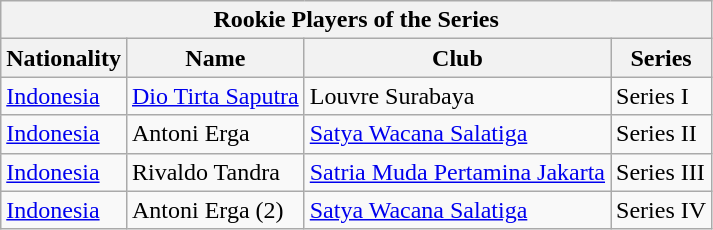<table class="wikitable">
<tr>
<th colspan="4">Rookie Players of the Series</th>
</tr>
<tr>
<th>Nationality</th>
<th>Name</th>
<th>Club</th>
<th>Series</th>
</tr>
<tr>
<td> <a href='#'>Indonesia</a></td>
<td><a href='#'>Dio Tirta Saputra</a></td>
<td>Louvre Surabaya</td>
<td>Series I</td>
</tr>
<tr>
<td> <a href='#'>Indonesia</a></td>
<td>Antoni Erga</td>
<td><a href='#'>Satya Wacana Salatiga</a></td>
<td>Series II</td>
</tr>
<tr>
<td> <a href='#'>Indonesia</a></td>
<td>Rivaldo Tandra</td>
<td><a href='#'>Satria Muda Pertamina Jakarta</a></td>
<td>Series III</td>
</tr>
<tr>
<td> <a href='#'>Indonesia</a></td>
<td>Antoni Erga (2)</td>
<td><a href='#'>Satya Wacana Salatiga</a></td>
<td>Series IV</td>
</tr>
</table>
